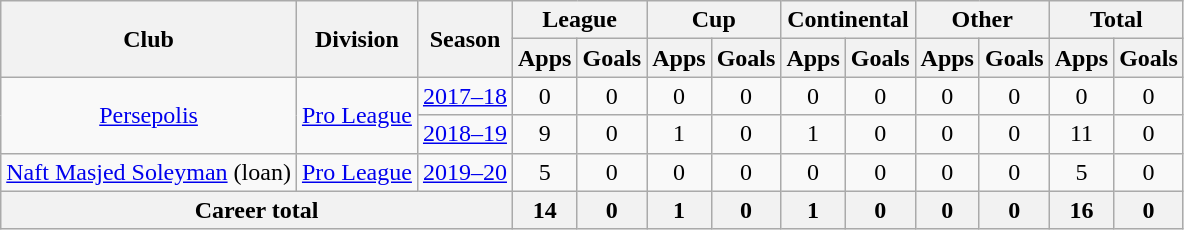<table class="wikitable" style="text-align: center;">
<tr>
<th rowspan="2">Club</th>
<th rowspan="2">Division</th>
<th rowspan="2">Season</th>
<th colspan="2">League</th>
<th colspan="2">Cup</th>
<th colspan="2">Continental</th>
<th colspan="2">Other</th>
<th colspan="2">Total</th>
</tr>
<tr>
<th>Apps</th>
<th>Goals</th>
<th>Apps</th>
<th>Goals</th>
<th>Apps</th>
<th>Goals</th>
<th>Apps</th>
<th>Goals</th>
<th>Apps</th>
<th>Goals</th>
</tr>
<tr>
<td rowspan="2"><a href='#'>Persepolis</a></td>
<td rowspan="2"><a href='#'>Pro League</a></td>
<td><a href='#'>2017–18</a></td>
<td>0</td>
<td>0</td>
<td>0</td>
<td>0</td>
<td>0</td>
<td>0</td>
<td>0</td>
<td>0</td>
<td>0</td>
<td>0</td>
</tr>
<tr>
<td><a href='#'>2018–19</a></td>
<td>9</td>
<td>0</td>
<td>1</td>
<td>0</td>
<td>1</td>
<td>0</td>
<td>0</td>
<td>0</td>
<td>11</td>
<td>0</td>
</tr>
<tr>
<td rowspan="1"><a href='#'>Naft Masjed Soleyman</a> (loan)</td>
<td rowspan="1"><a href='#'>Pro League</a></td>
<td><a href='#'>2019–20</a></td>
<td>5</td>
<td>0</td>
<td>0</td>
<td>0</td>
<td>0</td>
<td>0</td>
<td>0</td>
<td>0</td>
<td>5</td>
<td>0</td>
</tr>
<tr>
<th colspan=3>Career total</th>
<th>14</th>
<th>0</th>
<th>1</th>
<th>0</th>
<th>1</th>
<th>0</th>
<th>0</th>
<th>0</th>
<th>16</th>
<th>0</th>
</tr>
</table>
